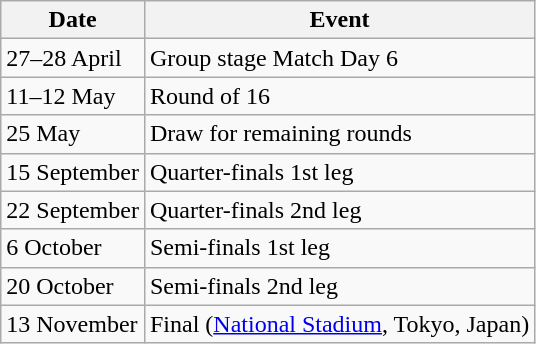<table class="wikitable" style="float:left; margin-right:1em">
<tr>
<th>Date</th>
<th>Event</th>
</tr>
<tr>
<td>27–28 April</td>
<td>Group stage Match Day 6</td>
</tr>
<tr>
<td>11–12 May</td>
<td>Round of 16</td>
</tr>
<tr>
<td>25 May</td>
<td>Draw for remaining rounds</td>
</tr>
<tr>
<td>15 September</td>
<td>Quarter-finals 1st leg</td>
</tr>
<tr>
<td>22 September</td>
<td>Quarter-finals 2nd leg</td>
</tr>
<tr>
<td>6 October</td>
<td>Semi-finals 1st leg</td>
</tr>
<tr>
<td>20 October</td>
<td>Semi-finals 2nd leg</td>
</tr>
<tr>
<td>13 November</td>
<td>Final (<a href='#'>National Stadium</a>, Tokyo, Japan)</td>
</tr>
</table>
